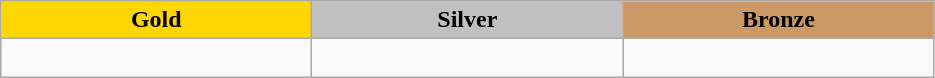<table class="wikitable" style="text-align:left">
<tr align="center">
<td width=200 bgcolor=gold><strong>Gold</strong></td>
<td width=200 bgcolor=silver><strong>Silver</strong></td>
<td width=200 bgcolor=CC9966><strong>Bronze</strong></td>
</tr>
<tr>
<td></td>
<td></td>
<td><br></td>
</tr>
</table>
